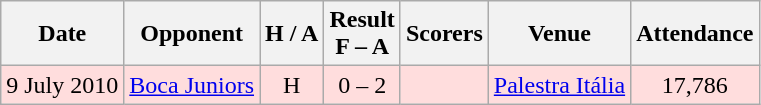<table class="wikitable" style="text-align:center">
<tr>
<th>Date</th>
<th>Opponent</th>
<th>H / A</th>
<th>Result<br>F – A</th>
<th>Scorers</th>
<th>Venue</th>
<th>Attendance</th>
</tr>
<tr bgcolor="#ffdddd">
<td>9 July 2010</td>
<td><a href='#'>Boca Juniors</a></td>
<td>H</td>
<td>0 – 2</td>
<td></td>
<td><a href='#'>Palestra Itália</a></td>
<td>17,786</td>
</tr>
</table>
